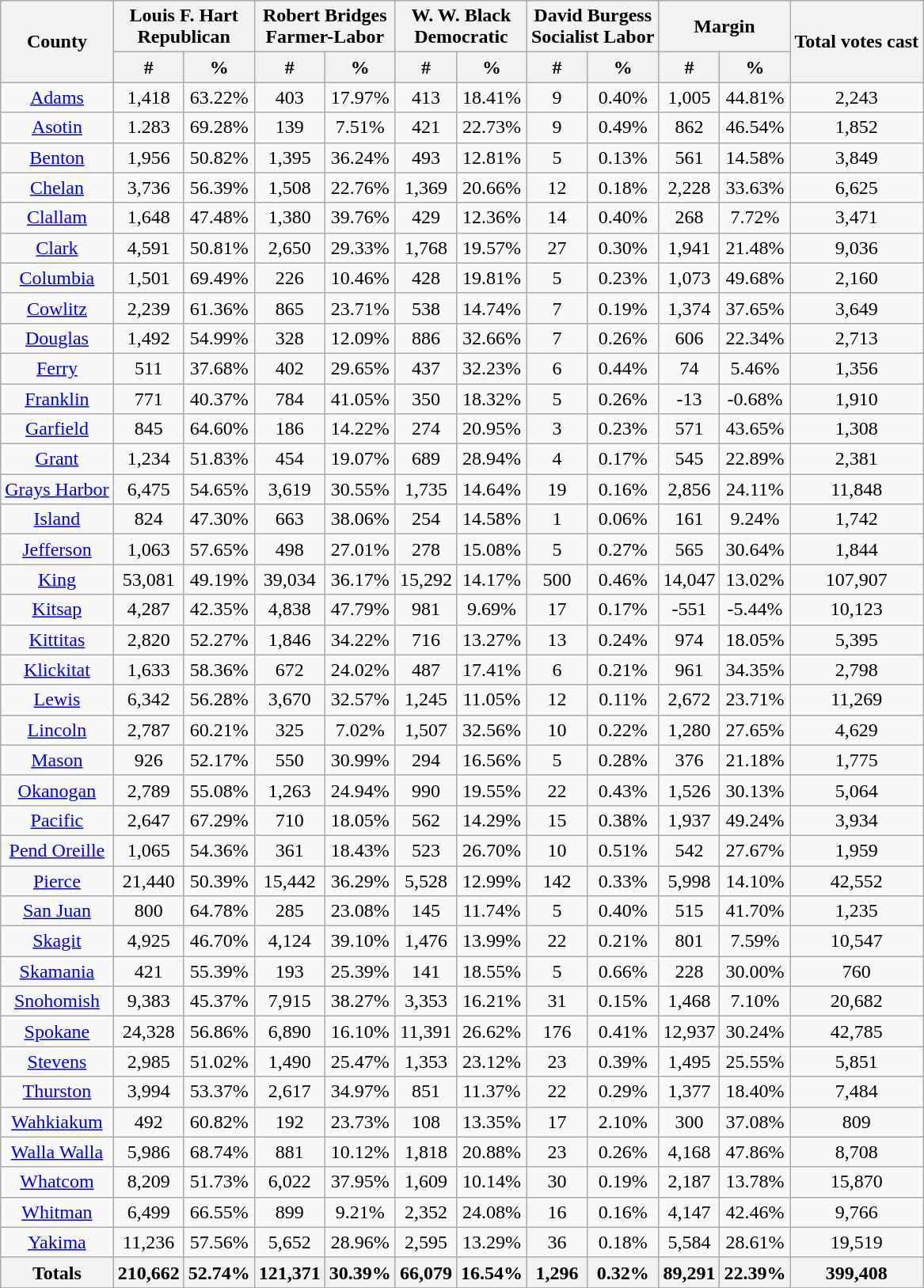<table class="wikitable sortable">
<tr>
<th style="text-align:center;" rowspan="2">County</th>
<th style="text-align:center;" colspan="2">Louis F. Hart<br>Republican</th>
<th style="text-align:center;" colspan="2">Robert Bridges<br>Farmer-Labor</th>
<th style="text-align:center;" colspan="2">W. W. Black<br>Democratic</th>
<th style="text-align:center;" colspan="2">David Burgess<br>Socialist Labor</th>
<th style="text-align:center;" colspan="2">Margin</th>
<th style="text-align:center;" rowspan="2">Total votes cast</th>
</tr>
<tr bgcolor="lightgrey">
<th style="text-align:center;" data-sort-type="number">#</th>
<th style="text-align:center;" data-sort-type="number">%</th>
<th style="text-align:center;" data-sort-type="number">#</th>
<th style="text-align:center;" data-sort-type="number">%</th>
<th style="text-align:center;" data-sort-type="number">#</th>
<th style="text-align:center;" data-sort-type="number">%</th>
<th style="text-align:center;" data-sort-type="number">#</th>
<th style="text-align:center;" data-sort-type="number">%</th>
<th style="text-align:center;" data-sort-type="number">#</th>
<th style="text-align:center;" data-sort-type="number">%</th>
</tr>
<tr style="text-align:center;">
<td><a href='#'>Adams</a></td>
<td>1,418</td>
<td>63.22%</td>
<td>403</td>
<td>17.97%</td>
<td>413</td>
<td>18.41%</td>
<td>9</td>
<td>0.40%</td>
<td>1,005</td>
<td>44.81%</td>
<td>2,243</td>
</tr>
<tr style="text-align:center;">
<td><a href='#'>Asotin</a></td>
<td>1.283</td>
<td>69.28%</td>
<td>139</td>
<td>7.51%</td>
<td>421</td>
<td>22.73%</td>
<td>9</td>
<td>0.49%</td>
<td>862</td>
<td>46.54%</td>
<td>1,852</td>
</tr>
<tr style="text-align:center;">
<td><a href='#'>Benton</a></td>
<td>1,956</td>
<td>50.82%</td>
<td>1,395</td>
<td>36.24%</td>
<td>493</td>
<td>12.81%</td>
<td>5</td>
<td>0.13%</td>
<td>561</td>
<td>14.58%</td>
<td>3,849</td>
</tr>
<tr style="text-align:center;">
<td><a href='#'>Chelan</a></td>
<td>3,736</td>
<td>56.39%</td>
<td>1,508</td>
<td>22.76%</td>
<td>1,369</td>
<td>20.66%</td>
<td>12</td>
<td>0.18%</td>
<td>2,228</td>
<td>33.63%</td>
<td>6,625</td>
</tr>
<tr style="text-align:center;">
<td><a href='#'>Clallam</a></td>
<td>1,648</td>
<td>47.48%</td>
<td>1,380</td>
<td>39.76%</td>
<td>429</td>
<td>12.36%</td>
<td>14</td>
<td>0.40%</td>
<td>268</td>
<td>7.72%</td>
<td>3,471</td>
</tr>
<tr style="text-align:center;">
<td><a href='#'>Clark</a></td>
<td>4,591</td>
<td>50.81%</td>
<td>2,650</td>
<td>29.33%</td>
<td>1,768</td>
<td>19.57%</td>
<td>27</td>
<td>0.30%</td>
<td>1,941</td>
<td>21.48%</td>
<td>9,036</td>
</tr>
<tr style="text-align:center;">
<td><a href='#'>Columbia</a></td>
<td>1,501</td>
<td>69.49%</td>
<td>226</td>
<td>10.46%</td>
<td>428</td>
<td>19.81%</td>
<td>5</td>
<td>0.23%</td>
<td>1,073</td>
<td>49.68%</td>
<td>2,160</td>
</tr>
<tr style="text-align:center;">
<td><a href='#'>Cowlitz</a></td>
<td>2,239</td>
<td>61.36%</td>
<td>865</td>
<td>23.71%</td>
<td>538</td>
<td>14.74%</td>
<td>7</td>
<td>0.19%</td>
<td>1,374</td>
<td>37.65%</td>
<td>3,649</td>
</tr>
<tr style="text-align:center;">
<td><a href='#'>Douglas</a></td>
<td>1,492</td>
<td>54.99%</td>
<td>328</td>
<td>12.09%</td>
<td>886</td>
<td>32.66%</td>
<td>7</td>
<td>0.26%</td>
<td>606</td>
<td>22.34%</td>
<td>2,713</td>
</tr>
<tr style="text-align:center;">
<td><a href='#'>Ferry</a></td>
<td>511</td>
<td>37.68%</td>
<td>402</td>
<td>29.65%</td>
<td>437</td>
<td>32.23%</td>
<td>6</td>
<td>0.44%</td>
<td>74</td>
<td>5.46%</td>
<td>1,356</td>
</tr>
<tr style="text-align:center;">
<td><a href='#'>Franklin</a></td>
<td>771</td>
<td>40.37%</td>
<td>784</td>
<td>41.05%</td>
<td>350</td>
<td>18.32%</td>
<td>5</td>
<td>0.26%</td>
<td>-13</td>
<td>-0.68%</td>
<td>1,910</td>
</tr>
<tr style="text-align:center;">
<td><a href='#'>Garfield</a></td>
<td>845</td>
<td>64.60%</td>
<td>186</td>
<td>14.22%</td>
<td>274</td>
<td>20.95%</td>
<td>3</td>
<td>0.23%</td>
<td>571</td>
<td>43.65%</td>
<td>1,308</td>
</tr>
<tr style="text-align:center;">
<td><a href='#'>Grant</a></td>
<td>1,234</td>
<td>51.83%</td>
<td>454</td>
<td>19.07%</td>
<td>689</td>
<td>28.94%</td>
<td>4</td>
<td>0.17%</td>
<td>545</td>
<td>22.89%</td>
<td>2,381</td>
</tr>
<tr style="text-align:center;">
<td><a href='#'>Grays Harbor</a></td>
<td>6,475</td>
<td>54.65%</td>
<td>3,619</td>
<td>30.55%</td>
<td>1,735</td>
<td>14.64%</td>
<td>19</td>
<td>0.16%</td>
<td>2,856</td>
<td>24.11%</td>
<td>11,848</td>
</tr>
<tr style="text-align:center;">
<td><a href='#'>Island</a></td>
<td>824</td>
<td>47.30%</td>
<td>663</td>
<td>38.06%</td>
<td>254</td>
<td>14.58%</td>
<td>1</td>
<td>0.06%</td>
<td>161</td>
<td>9.24%</td>
<td>1,742</td>
</tr>
<tr style="text-align:center;">
<td><a href='#'>Jefferson</a></td>
<td>1,063</td>
<td>57.65%</td>
<td>498</td>
<td>27.01%</td>
<td>278</td>
<td>15.08%</td>
<td>5</td>
<td>0.27%</td>
<td>565</td>
<td>30.64%</td>
<td>1,844</td>
</tr>
<tr style="text-align:center;">
<td><a href='#'>King</a></td>
<td>53,081</td>
<td>49.19%</td>
<td>39,034</td>
<td>36.17%</td>
<td>15,292</td>
<td>14.17%</td>
<td>500</td>
<td>0.46%</td>
<td>14,047</td>
<td>13.02%</td>
<td>107,907</td>
</tr>
<tr style="text-align:center;">
<td><a href='#'>Kitsap</a></td>
<td>4,287</td>
<td>42.35%</td>
<td>4,838</td>
<td>47.79%</td>
<td>981</td>
<td>9.69%</td>
<td>17</td>
<td>0.17%</td>
<td>-551</td>
<td>-5.44%</td>
<td>10,123</td>
</tr>
<tr style="text-align:center;">
<td><a href='#'>Kittitas</a></td>
<td>2,820</td>
<td>52.27%</td>
<td>1,846</td>
<td>34.22%</td>
<td>716</td>
<td>13.27%</td>
<td>13</td>
<td>0.24%</td>
<td>974</td>
<td>18.05%</td>
<td>5,395</td>
</tr>
<tr style="text-align:center;">
<td><a href='#'>Klickitat</a></td>
<td>1,633</td>
<td>58.36%</td>
<td>672</td>
<td>24.02%</td>
<td>487</td>
<td>17.41%</td>
<td>6</td>
<td>0.21%</td>
<td>961</td>
<td>34.35%</td>
<td>2,798</td>
</tr>
<tr style="text-align:center;">
<td><a href='#'>Lewis</a></td>
<td>6,342</td>
<td>56.28%</td>
<td>3,670</td>
<td>32.57%</td>
<td>1,245</td>
<td>11.05%</td>
<td>12</td>
<td>0.11%</td>
<td>2,672</td>
<td>23.71%</td>
<td>11,269</td>
</tr>
<tr style="text-align:center;">
<td><a href='#'>Lincoln</a></td>
<td>2,787</td>
<td>60.21%</td>
<td>325</td>
<td>7.02%</td>
<td>1,507</td>
<td>32.56%</td>
<td>10</td>
<td>0.22%</td>
<td>1,280</td>
<td>27.65%</td>
<td>4,629</td>
</tr>
<tr style="text-align:center;">
<td><a href='#'>Mason</a></td>
<td>926</td>
<td>52.17%</td>
<td>550</td>
<td>30.99%</td>
<td>294</td>
<td>16.56%</td>
<td>5</td>
<td>0.28%</td>
<td>376</td>
<td>21.18%</td>
<td>1,775</td>
</tr>
<tr style="text-align:center;">
<td><a href='#'>Okanogan</a></td>
<td>2,789</td>
<td>55.08%</td>
<td>1,263</td>
<td>24.94%</td>
<td>990</td>
<td>19.55%</td>
<td>22</td>
<td>0.43%</td>
<td>1,526</td>
<td>30.13%</td>
<td>5,064</td>
</tr>
<tr style="text-align:center;">
<td><a href='#'>Pacific</a></td>
<td>2,647</td>
<td>67.29%</td>
<td>710</td>
<td>18.05%</td>
<td>562</td>
<td>14.29%</td>
<td>15</td>
<td>0.38%</td>
<td>1,937</td>
<td>49.24%</td>
<td>3,934</td>
</tr>
<tr style="text-align:center;">
<td><a href='#'>Pend Oreille</a></td>
<td>1,065</td>
<td>54.36%</td>
<td>361</td>
<td>18.43%</td>
<td>523</td>
<td>26.70%</td>
<td>10</td>
<td>0.51%</td>
<td>542</td>
<td>27.67%</td>
<td>1,959</td>
</tr>
<tr style="text-align:center;">
<td><a href='#'>Pierce</a></td>
<td>21,440</td>
<td>50.39%</td>
<td>15,442</td>
<td>36.29%</td>
<td>5,528</td>
<td>12.99%</td>
<td>142</td>
<td>0.33%</td>
<td>5,998</td>
<td>14.10%</td>
<td>42,552</td>
</tr>
<tr style="text-align:center;">
<td><a href='#'>San Juan</a></td>
<td>800</td>
<td>64.78%</td>
<td>285</td>
<td>23.08%</td>
<td>145</td>
<td>11.74%</td>
<td>5</td>
<td>0.40%</td>
<td>515</td>
<td>41.70%</td>
<td>1,235</td>
</tr>
<tr style="text-align:center;">
<td><a href='#'>Skagit</a></td>
<td>4,925</td>
<td>46.70%</td>
<td>4,124</td>
<td>39.10%</td>
<td>1,476</td>
<td>13.99%</td>
<td>22</td>
<td>0.21%</td>
<td>801</td>
<td>7.59%</td>
<td>10,547</td>
</tr>
<tr style="text-align:center;">
<td><a href='#'>Skamania</a></td>
<td>421</td>
<td>55.39%</td>
<td>193</td>
<td>25.39%</td>
<td>141</td>
<td>18.55%</td>
<td>5</td>
<td>0.66%</td>
<td>228</td>
<td>30.00%</td>
<td>760</td>
</tr>
<tr style="text-align:center;">
<td><a href='#'>Snohomish</a></td>
<td>9,383</td>
<td>45.37%</td>
<td>7,915</td>
<td>38.27%</td>
<td>3,353</td>
<td>16.21%</td>
<td>31</td>
<td>0.15%</td>
<td>1,468</td>
<td>7.10%</td>
<td>20,682</td>
</tr>
<tr style="text-align:center;">
<td><a href='#'>Spokane</a></td>
<td>24,328</td>
<td>56.86%</td>
<td>6,890</td>
<td>16.10%</td>
<td>11,391</td>
<td>26.62%</td>
<td>176</td>
<td>0.41%</td>
<td>12,937</td>
<td>30.24%</td>
<td>42,785</td>
</tr>
<tr style="text-align:center;">
<td><a href='#'>Stevens</a></td>
<td>2,985</td>
<td>51.02%</td>
<td>1,490</td>
<td>25.47%</td>
<td>1,353</td>
<td>23.12%</td>
<td>23</td>
<td>0.39%</td>
<td>1,495</td>
<td>25.55%</td>
<td>5,851</td>
</tr>
<tr style="text-align:center;">
<td><a href='#'>Thurston</a></td>
<td>3,994</td>
<td>53.37%</td>
<td>2,617</td>
<td>34.97%</td>
<td>851</td>
<td>11.37%</td>
<td>22</td>
<td>0.29%</td>
<td>1,377</td>
<td>18.40%</td>
<td>7,484</td>
</tr>
<tr style="text-align:center;">
<td><a href='#'>Wahkiakum</a></td>
<td>492</td>
<td>60.82%</td>
<td>192</td>
<td>23.73%</td>
<td>108</td>
<td>13.35%</td>
<td>17</td>
<td>2.10%</td>
<td>300</td>
<td>37.08%</td>
<td>809</td>
</tr>
<tr style="text-align:center;">
<td><a href='#'>Walla Walla</a></td>
<td>5,986</td>
<td>68.74%</td>
<td>881</td>
<td>10.12%</td>
<td>1,818</td>
<td>20.88%</td>
<td>23</td>
<td>0.26%</td>
<td>4,168</td>
<td>47.86%</td>
<td>8,708</td>
</tr>
<tr style="text-align:center;">
<td><a href='#'>Whatcom</a></td>
<td>8,209</td>
<td>51.73%</td>
<td>6,022</td>
<td>37.95%</td>
<td>1,609</td>
<td>10.14%</td>
<td>30</td>
<td>0.19%</td>
<td>2,187</td>
<td>13.78%</td>
<td>15,870</td>
</tr>
<tr style="text-align:center;">
<td><a href='#'>Whitman</a></td>
<td>6,499</td>
<td>66.55%</td>
<td>899</td>
<td>9.21%</td>
<td>2,352</td>
<td>24.08%</td>
<td>16</td>
<td>0.16%</td>
<td>4,147</td>
<td>42.46%</td>
<td>9,766</td>
</tr>
<tr style="text-align:center;">
<td><a href='#'>Yakima</a></td>
<td>11,236</td>
<td>57.56%</td>
<td>5,652</td>
<td>28.96%</td>
<td>2,595</td>
<td>13.29%</td>
<td>36</td>
<td>0.18%</td>
<td>5,584</td>
<td>28.61%</td>
<td>19,519</td>
</tr>
<tr>
<th>Totals</th>
<th>210,662</th>
<th>52.74%</th>
<th>121,371</th>
<th>30.39%</th>
<th>66,079</th>
<th>16.54%</th>
<th>1,296</th>
<th>0.32%</th>
<th>89,291</th>
<th>22.39%</th>
<th>399,408</th>
</tr>
</table>
